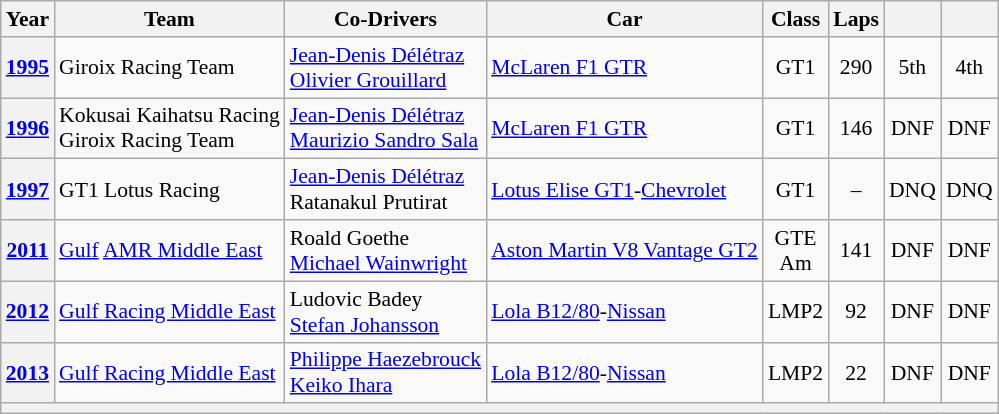<table class="wikitable" style="text-align:center; font-size:90%">
<tr>
<th>Year</th>
<th>Team</th>
<th>Co-Drivers</th>
<th>Car</th>
<th>Class</th>
<th>Laps</th>
<th></th>
<th></th>
</tr>
<tr>
<th><a href='#'>1995</a></th>
<td align="left"> Giroix Racing Team</td>
<td align="left"> <a href='#'>Jean-Denis Délétraz</a><br> <a href='#'>Olivier Grouillard</a></td>
<td align="left"><a href='#'>McLaren F1 GTR</a></td>
<td>GT1</td>
<td>290</td>
<td>5th</td>
<td>4th</td>
</tr>
<tr>
<th><a href='#'>1996</a></th>
<td align="left"> Kokusai Kaihatsu Racing<br> Giroix Racing Team</td>
<td align="left"> <a href='#'>Jean-Denis Délétraz</a><br> <a href='#'>Maurizio Sandro Sala</a></td>
<td align="left"><a href='#'>McLaren F1 GTR</a></td>
<td>GT1</td>
<td>146</td>
<td>DNF</td>
<td>DNF</td>
</tr>
<tr>
<th><a href='#'>1997</a></th>
<td align="left"> GT1 Lotus Racing</td>
<td align="left"> <a href='#'>Jean-Denis Délétraz</a><br> Ratanakul Prutirat</td>
<td align="left"><a href='#'>Lotus Elise GT1</a>-<a href='#'>Chevrolet</a></td>
<td>GT1</td>
<td>–</td>
<td>DNQ</td>
<td>DNQ</td>
</tr>
<tr>
<th><a href='#'>2011</a></th>
<td align="left"> <a href='#'>Gulf</a> <a href='#'>AMR Middle East</a></td>
<td align="left"> Roald Goethe<br> <a href='#'>Michael Wainwright</a></td>
<td align="left"><a href='#'>Aston Martin V8 Vantage GT2</a></td>
<td>GTE<br>Am</td>
<td>141</td>
<td>DNF</td>
<td>DNF</td>
</tr>
<tr>
<th><a href='#'>2012</a></th>
<td align="left"> <a href='#'>Gulf Racing Middle East</a></td>
<td align="left"> Ludovic Badey<br> <a href='#'>Stefan Johansson</a></td>
<td align="left"><a href='#'>Lola B12/80</a>-<a href='#'>Nissan</a></td>
<td>LMP2</td>
<td>92</td>
<td>DNF</td>
<td>DNF</td>
</tr>
<tr>
<th><a href='#'>2013</a></th>
<td align="left"> <a href='#'>Gulf Racing Middle East</a></td>
<td align="left"> <a href='#'>Philippe Haezebrouck</a><br> <a href='#'>Keiko Ihara</a></td>
<td align="left"><a href='#'>Lola B12/80</a>-<a href='#'>Nissan</a></td>
<td>LMP2</td>
<td>22</td>
<td>DNF</td>
<td>DNF</td>
</tr>
<tr>
<th colspan="8"></th>
</tr>
</table>
